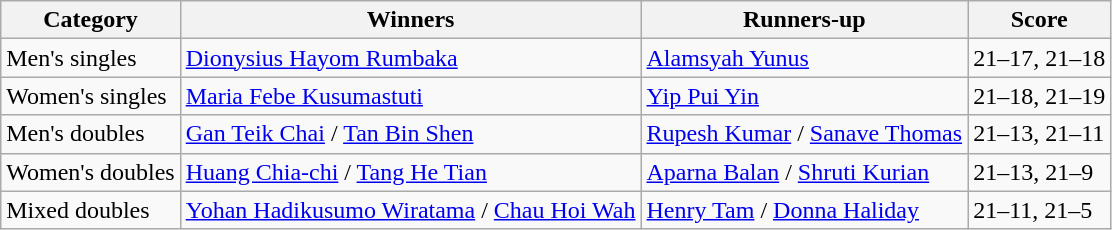<table class=wikitable style="white-space:nowrap;">
<tr>
<th>Category</th>
<th>Winners</th>
<th>Runners-up</th>
<th>Score</th>
</tr>
<tr>
<td>Men's singles</td>
<td> <a href='#'>Dionysius Hayom Rumbaka</a></td>
<td> <a href='#'>Alamsyah Yunus</a></td>
<td>21–17, 21–18</td>
</tr>
<tr>
<td>Women's singles</td>
<td> <a href='#'>Maria Febe Kusumastuti</a></td>
<td> <a href='#'>Yip Pui Yin</a></td>
<td>21–18, 21–19</td>
</tr>
<tr>
<td>Men's doubles</td>
<td> <a href='#'>Gan Teik Chai</a> / <a href='#'>Tan Bin Shen</a></td>
<td> <a href='#'>Rupesh Kumar</a> / <a href='#'>Sanave Thomas</a></td>
<td>21–13, 21–11</td>
</tr>
<tr>
<td>Women's doubles</td>
<td> <a href='#'>Huang Chia-chi</a> / <a href='#'>Tang He Tian</a></td>
<td> <a href='#'>Aparna Balan</a> / <a href='#'>Shruti Kurian</a></td>
<td>21–13, 21–9</td>
</tr>
<tr>
<td>Mixed doubles</td>
<td> <a href='#'>Yohan Hadikusumo Wiratama</a> / <a href='#'>Chau Hoi Wah</a></td>
<td> <a href='#'>Henry Tam</a> / <a href='#'>Donna Haliday</a></td>
<td>21–11, 21–5</td>
</tr>
</table>
